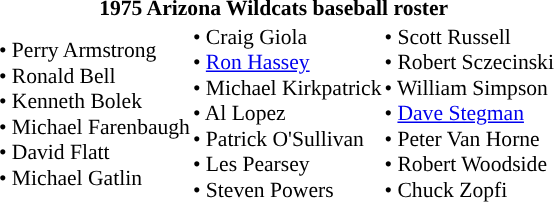<table class="toccolours" style="border-collapse:collapse; font-size:90%;">
<tr>
<th colspan="9">1975 Arizona Wildcats baseball roster</th>
</tr>
<tr>
<td width="03"> </td>
<td valign="top"></td>
<td>• Perry Armstrong<br>• Ronald Bell<br>• Kenneth Bolek<br>• Michael Farenbaugh<br>• David Flatt<br>• Michael Gatlin</td>
<td>• Craig Giola<br>• <a href='#'>Ron Hassey</a><br>• Michael Kirkpatrick<br>• Al Lopez<br>• Patrick O'Sullivan<br>• Les Pearsey<br>• Steven Powers</td>
<td>• Scott Russell<br>• Robert Sczecinski<br>• William Simpson<br>• <a href='#'>Dave Stegman</a><br>• Peter Van Horne<br>• Robert Woodside<br>• Chuck Zopfi</td>
<td></td>
<td></td>
</tr>
</table>
